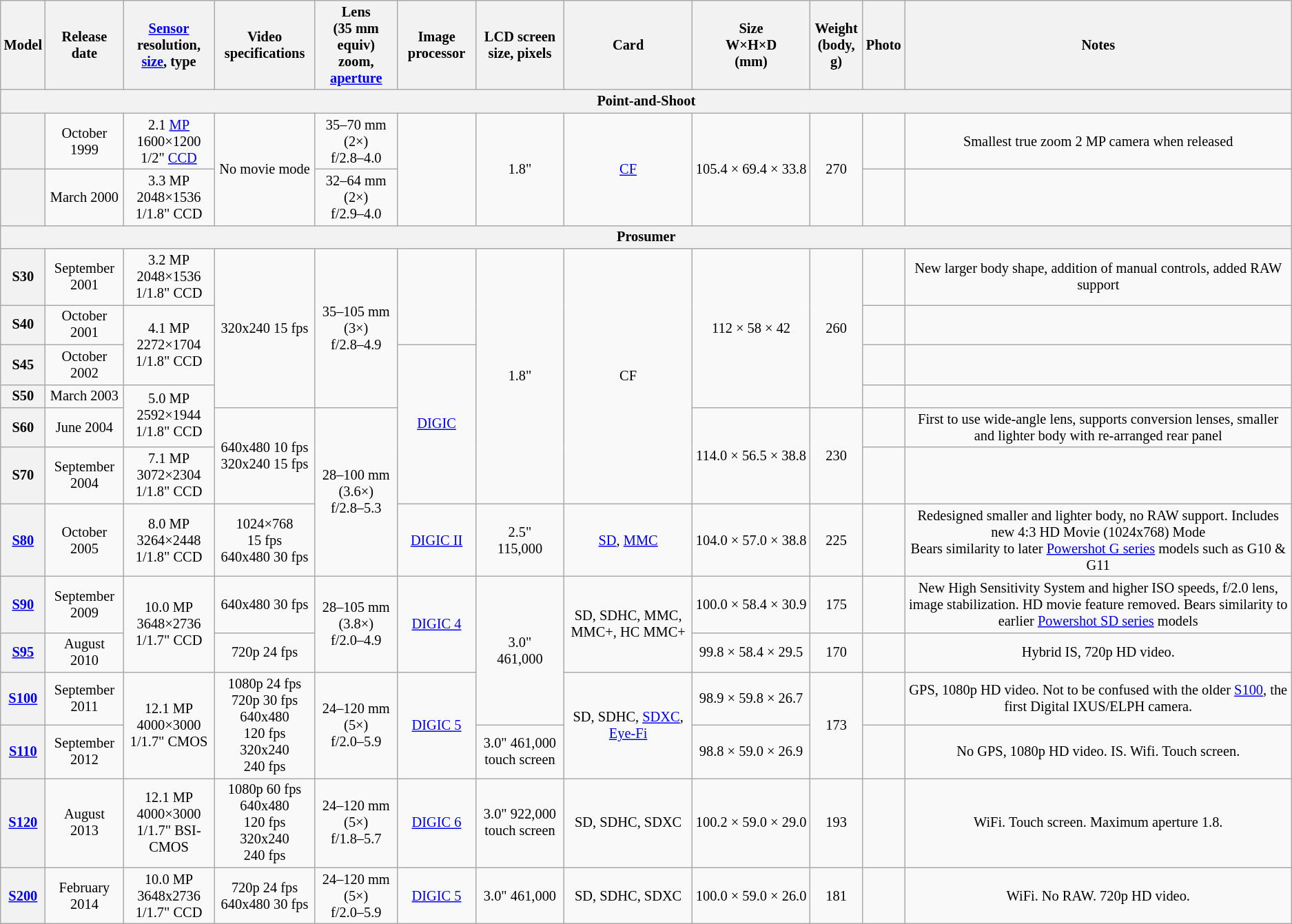<table class="wikitable" style="font-size: 85%; text-align: center;">
<tr>
<th>Model</th>
<th>Release<br>date</th>
<th><a href='#'>Sensor</a><br>resolution, <a href='#'>size</a>, type</th>
<th>Video specifications</th>
<th>Lens (35 mm equiv)<br>zoom, <a href='#'>aperture</a></th>
<th>Image processor</th>
<th>LCD screen<br>size, pixels</th>
<th>Card</th>
<th>Size<br>W×H×D<br>(mm)</th>
<th>Weight<br>(body, g)</th>
<th>Photo</th>
<th>Notes</th>
</tr>
<tr>
<th colspan="12">Point-and-Shoot</th>
</tr>
<tr>
<th></th>
<td>October 1999</td>
<td>2.1 <a href='#'>MP</a><br>1600×1200<br>1/2" <a href='#'>CCD</a></td>
<td rowspan="2">No movie mode</td>
<td>35–70 mm (2×)<br>f/2.8–4.0</td>
<td rowspan="2"></td>
<td rowspan="2">1.8"</td>
<td rowspan="2"><a href='#'>CF</a></td>
<td rowspan="2">105.4 × 69.4 × 33.8</td>
<td rowspan="2">270</td>
<td></td>
<td>Smallest true zoom 2 MP camera when released</td>
</tr>
<tr>
<th></th>
<td>March 2000</td>
<td>3.3 MP<br>2048×1536<br>1/1.8" CCD</td>
<td>32–64 mm (2×)<br>f/2.9–4.0</td>
<td></td>
<td></td>
</tr>
<tr>
<th colspan="12">Prosumer</th>
</tr>
<tr>
<th>S30</th>
<td>September 2001</td>
<td>3.2 MP<br>2048×1536<br>1/1.8" CCD</td>
<td rowspan="4">320x240 15 fps</td>
<td rowspan="4">35–105 mm (3×)<br>f/2.8–4.9</td>
<td rowspan="2"></td>
<td rowspan="6">1.8"</td>
<td rowspan="6">CF</td>
<td rowspan="4">112 × 58 × 42</td>
<td rowspan="4">260</td>
<td></td>
<td>New larger body shape, addition of manual controls, added RAW support</td>
</tr>
<tr>
<th>S40</th>
<td>October 2001</td>
<td rowspan="2">4.1 MP<br>2272×1704<br>1/1.8" CCD</td>
<td></td>
<td></td>
</tr>
<tr>
<th>S45</th>
<td>October 2002</td>
<td rowspan="4"><a href='#'>DIGIC</a></td>
<td></td>
<td></td>
</tr>
<tr>
<th>S50</th>
<td>March 2003</td>
<td rowspan="2">5.0 MP<br>2592×1944<br>1/1.8" CCD</td>
<td></td>
<td></td>
</tr>
<tr>
<th>S60</th>
<td>June 2004</td>
<td rowspan="2">640x480 10 fps<br>320x240 15 fps</td>
<td rowspan="3">28–100 mm (3.6×)<br>f/2.8–5.3</td>
<td rowspan="2">114.0 × 56.5 × 38.8</td>
<td rowspan="2">230</td>
<td></td>
<td>First to use wide-angle lens, supports conversion lenses, smaller and lighter body with re-arranged rear panel</td>
</tr>
<tr>
<th>S70</th>
<td>September 2004</td>
<td>7.1 MP<br>3072×2304<br>1/1.8" CCD</td>
<td></td>
<td></td>
</tr>
<tr>
<th><a href='#'>S80</a></th>
<td>October 2005</td>
<td>8.0 MP<br>3264×2448<br>1/1.8" CCD</td>
<td>1024×768 15 fps<br>640x480 30 fps</td>
<td><a href='#'>DIGIC II</a></td>
<td>2.5"<br>115,000</td>
<td><a href='#'>SD</a>, <a href='#'>MMC</a></td>
<td>104.0 × 57.0 × 38.8</td>
<td>225</td>
<td></td>
<td>Redesigned smaller and lighter body, no RAW support. Includes new 4:3 HD Movie (1024x768) Mode<br>Bears similarity to later <a href='#'>Powershot G series</a> models such as G10 & G11</td>
</tr>
<tr>
<th><a href='#'>S90</a></th>
<td>September 2009</td>
<td rowspan="2">10.0 MP<br>3648×2736<br>1/1.7" CCD</td>
<td>640x480 30 fps</td>
<td rowspan="2">28–105 mm (3.8×)<br>f/2.0–4.9</td>
<td rowspan="2"><a href='#'>DIGIC 4</a></td>
<td rowspan="3">3.0"<br>461,000</td>
<td rowspan="2">SD, SDHC, MMC, MMC+, HC MMC+</td>
<td>100.0 × 58.4 × 30.9</td>
<td>175</td>
<td></td>
<td>New High Sensitivity System and higher ISO speeds, f/2.0 lens, image stabilization. HD movie feature removed.  Bears similarity to earlier <a href='#'>Powershot SD series</a> models</td>
</tr>
<tr>
<th><a href='#'>S95</a></th>
<td>August 2010</td>
<td>720p 24 fps</td>
<td>99.8 × 58.4 × 29.5</td>
<td>170</td>
<td></td>
<td>Hybrid IS, 720p HD video.</td>
</tr>
<tr>
<th><a href='#'>S100</a></th>
<td>September 2011</td>
<td rowspan="2">12.1 MP<br>4000×3000<br>1/1.7" CMOS</td>
<td rowspan="2">1080p 24 fps<br>720p 30 fps<br>640x480 120 fps<br>320x240 240 fps</td>
<td rowspan="2">24–120 mm (5×)<br>f/2.0–5.9</td>
<td rowspan="2"><a href='#'>DIGIC 5</a></td>
<td rowspan="2">SD, SDHC, <a href='#'>SDXC</a>, <a href='#'>Eye-Fi</a></td>
<td>98.9 × 59.8 × 26.7</td>
<td rowspan="2">173</td>
<td></td>
<td>GPS, 1080p HD video.  Not to be confused with the older <a href='#'>S100</a>, the first Digital IXUS/ELPH camera.</td>
</tr>
<tr>
<th><a href='#'>S110</a></th>
<td>September 2012</td>
<td>3.0" 461,000 touch screen</td>
<td>98.8 × 59.0 × 26.9</td>
<td></td>
<td>No GPS, 1080p HD video. IS. Wifi. Touch screen.</td>
</tr>
<tr>
<th><a href='#'>S120</a></th>
<td>August 2013</td>
<td>12.1 MP<br>4000×3000<br>1/1.7" BSI-CMOS</td>
<td>1080p 60 fps<br>640x480 120 fps<br>320x240 240 fps</td>
<td>24–120 mm (5×)<br>f/1.8–5.7</td>
<td><a href='#'>DIGIC 6</a></td>
<td>3.0" 922,000 touch screen</td>
<td>SD, SDHC, SDXC</td>
<td>100.2 × 59.0 × 29.0</td>
<td>193</td>
<td></td>
<td>WiFi. Touch screen. Maximum aperture 1.8.</td>
</tr>
<tr>
<th><a href='#'>S200</a></th>
<td>February 2014</td>
<td>10.0 MP<br>3648x2736<br>1/1.7" CCD</td>
<td>720p 24 fps<br>640x480 30 fps</td>
<td>24–120 mm (5×)<br>f/2.0–5.9</td>
<td><a href='#'>DIGIC 5</a></td>
<td>3.0" 461,000</td>
<td>SD, SDHC, SDXC</td>
<td>100.0 × 59.0 × 26.0</td>
<td>181</td>
<td></td>
<td>WiFi. No RAW. 720p HD video.</td>
</tr>
</table>
